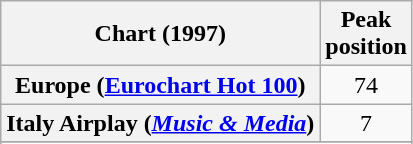<table class="wikitable sortable plainrowheaders" style="text-align:center">
<tr>
<th>Chart (1997)</th>
<th>Peak<br>position</th>
</tr>
<tr>
<th scope="row">Europe (<a href='#'>Eurochart Hot 100</a>)</th>
<td>74</td>
</tr>
<tr>
<th scope="row">Italy Airplay (<em><a href='#'>Music & Media</a></em>)</th>
<td>7</td>
</tr>
<tr>
</tr>
<tr>
</tr>
</table>
